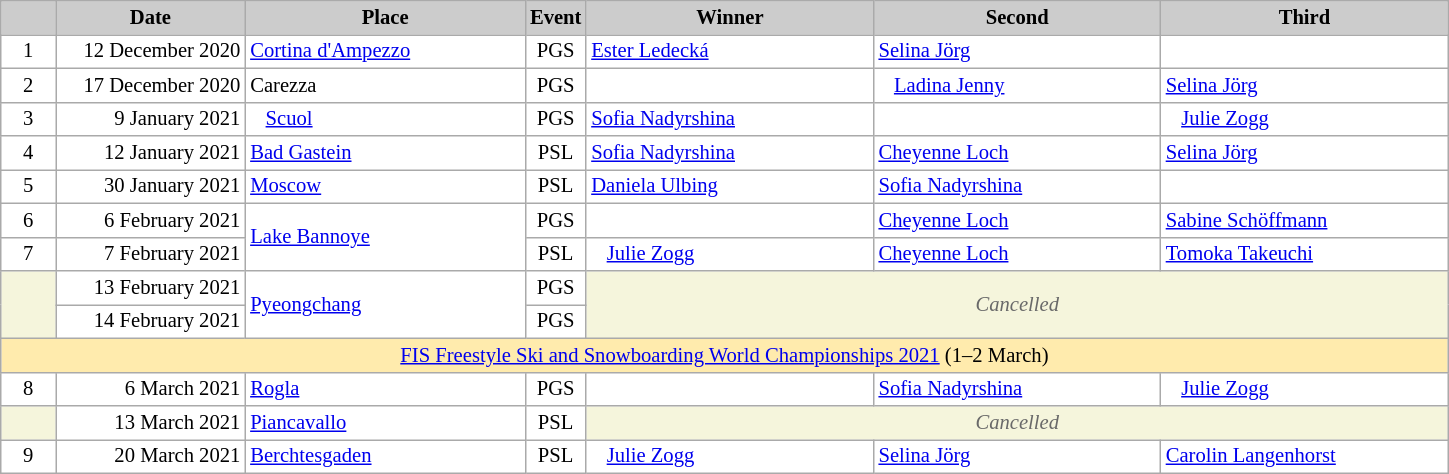<table class="wikitable plainrowheaders" style="background:#fff; font-size:86%; line-height:16px; border:grey solid 1px; border-collapse:collapse;">
<tr>
<th scope="col" style="background:#ccc; width:30px;"></th>
<th scope="col" style="background:#ccc; width:120px;">Date</th>
<th scope="col" style="background:#ccc; width:180px;">Place</th>
<th scope="col" style="background:#ccc; width:30px;">Event</th>
<th scope="col" style="background:#ccc; width:185px;">Winner</th>
<th scope="col" style="background:#ccc; width:185px;">Second</th>
<th scope="col" style="background:#ccc; width:185px;">Third</th>
</tr>
<tr>
<td align="center">1</td>
<td align="right">12 December 2020</td>
<td> <a href='#'>Cortina d'Ampezzo</a></td>
<td align="center">PGS</td>
<td> <a href='#'>Ester Ledecká</a></td>
<td> <a href='#'>Selina Jörg</a></td>
<td></td>
</tr>
<tr>
<td align="center">2</td>
<td align="right">17 December 2020</td>
<td> Carezza</td>
<td align="center">PGS</td>
<td></td>
<td>   <a href='#'>Ladina Jenny</a></td>
<td> <a href='#'>Selina Jörg</a></td>
</tr>
<tr>
<td align="center">3</td>
<td align="right">9 January 2021</td>
<td>   <a href='#'>Scuol</a></td>
<td align="center">PGS</td>
<td> <a href='#'>Sofia Nadyrshina</a></td>
<td></td>
<td>   <a href='#'>Julie Zogg</a></td>
</tr>
<tr>
<td align="center">4</td>
<td align="right">12 January 2021</td>
<td> <a href='#'>Bad Gastein</a></td>
<td align="center">PSL</td>
<td> <a href='#'>Sofia Nadyrshina</a></td>
<td> <a href='#'>Cheyenne Loch</a></td>
<td> <a href='#'>Selina Jörg</a></td>
</tr>
<tr>
<td align="center">5</td>
<td align="right">30 January 2021</td>
<td> <a href='#'>Moscow</a></td>
<td align="center">PSL</td>
<td> <a href='#'>Daniela Ulbing</a></td>
<td> <a href='#'>Sofia Nadyrshina</a></td>
<td></td>
</tr>
<tr>
<td align="center">6</td>
<td align="right">6 February 2021</td>
<td rowspan="2"> <a href='#'>Lake Bannoye</a></td>
<td align="center">PGS</td>
<td></td>
<td> <a href='#'>Cheyenne Loch</a></td>
<td> <a href='#'>Sabine Schöffmann</a></td>
</tr>
<tr>
<td align="center">7</td>
<td align="right">7 February 2021</td>
<td align="center">PSL</td>
<td>   <a href='#'>Julie Zogg</a></td>
<td> <a href='#'>Cheyenne Loch</a></td>
<td> <a href='#'>Tomoka Takeuchi</a></td>
</tr>
<tr>
<td rowspan="2" bgcolor="F5F5DC"></td>
<td align="right">13 February 2021</td>
<td rowspan="2"> <a href='#'>Pyeongchang</a></td>
<td align="center">PGS</td>
<td rowspan="2" colspan=5 align=center bgcolor="F5F5DC" style=color:#696969><em>Cancelled</em></td>
</tr>
<tr>
<td align="right">14 February 2021</td>
<td align="center">PGS</td>
</tr>
<tr style="background:#FFEBAD">
<td colspan="7" align="center"><a href='#'>FIS Freestyle Ski and Snowboarding World Championships 2021</a>  (1–2 March)</td>
</tr>
<tr>
<td align="center">8</td>
<td align="right">6 March 2021</td>
<td> <a href='#'>Rogla</a></td>
<td align="center">PGS</td>
<td></td>
<td> <a href='#'>Sofia Nadyrshina</a></td>
<td>   <a href='#'>Julie Zogg</a></td>
</tr>
<tr>
<td bgcolor="F5F5DC"></td>
<td align="right">13 March 2021</td>
<td> <a href='#'>Piancavallo</a></td>
<td align="center">PSL</td>
<td colspan=5 align=center bgcolor="F5F5DC" style=color:#696969><em>Cancelled</em></td>
</tr>
<tr>
<td align="center">9</td>
<td align="right">20 March 2021</td>
<td> <a href='#'>Berchtesgaden</a></td>
<td align="center">PSL</td>
<td>   <a href='#'>Julie Zogg</a></td>
<td> <a href='#'>Selina Jörg</a></td>
<td> <a href='#'>Carolin Langenhorst</a></td>
</tr>
</table>
